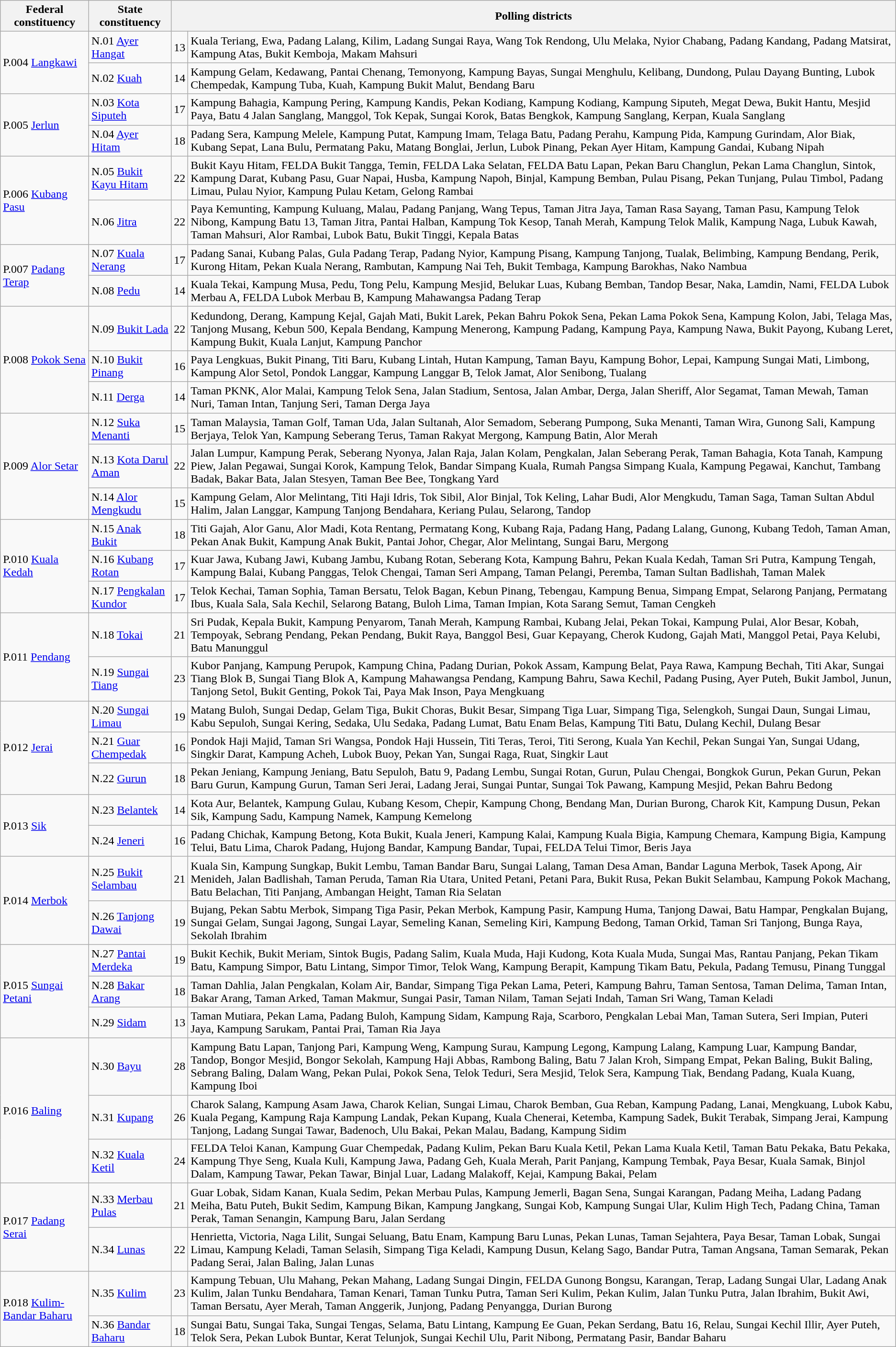<table class="wikitable sortable">
<tr>
<th>Federal constituency</th>
<th>State constituency</th>
<th colspan=2>Polling districts</th>
</tr>
<tr>
<td rowspan=2>P.004 <a href='#'>Langkawi</a></td>
<td>N.01 <a href='#'>Ayer Hangat</a></td>
<td>13</td>
<td>Kuala Teriang, Ewa, Padang Lalang, Kilim, Ladang Sungai Raya, Wang Tok Rendong, Ulu Melaka, Nyior Chabang, Padang Kandang, Padang Matsirat, Kampung Atas, Bukit Kemboja, Makam Mahsuri</td>
</tr>
<tr>
<td>N.02 <a href='#'>Kuah</a></td>
<td>14</td>
<td>Kampung Gelam, Kedawang, Pantai Chenang, Temonyong, Kampung Bayas, Sungai Menghulu, Kelibang, Dundong, Pulau Dayang Bunting, Lubok Chempedak, Kampung Tuba, Kuah, Kampung Bukit Malut, Bendang Baru</td>
</tr>
<tr>
<td rowspan=2>P.005 <a href='#'>Jerlun</a></td>
<td>N.03 <a href='#'>Kota Siputeh</a></td>
<td>17</td>
<td>Kampung Bahagia, Kampung Pering, Kampung Kandis, Pekan Kodiang, Kampung Kodiang, Kampung Siputeh, Megat Dewa, Bukit Hantu, Mesjid Paya, Batu 4 Jalan Sanglang, Manggol, Tok Kepak, Sungai Korok, Batas Bengkok, Kampung Sanglang, Kerpan, Kuala Sanglang</td>
</tr>
<tr>
<td>N.04 <a href='#'>Ayer Hitam</a></td>
<td>18</td>
<td>Padang Sera, Kampung Melele, Kampung Putat, Kampung Imam, Telaga Batu, Padang Perahu, Kampung Pida, Kampung Gurindam, Alor Biak, Kubang Sepat, Lana Bulu, Permatang Paku, Matang Bonglai, Jerlun, Lubok Pinang, Pekan Ayer Hitam, Kampung Gandai, Kubang Nipah</td>
</tr>
<tr>
<td rowspan=2>P.006 <a href='#'>Kubang Pasu</a></td>
<td>N.05 <a href='#'>Bukit Kayu Hitam</a></td>
<td>22</td>
<td>Bukit Kayu Hitam, FELDA Bukit Tangga, Temin, FELDA Laka Selatan, FELDA Batu Lapan, Pekan Baru Changlun, Pekan Lama Changlun, Sintok, Kampung Darat, Kubang Pasu, Guar Napai, Husba, Kampung Napoh, Binjal, Kampung Bemban, Pulau Pisang, Pekan Tunjang, Pulau Timbol, Padang Limau, Pulau Nyior, Kampung Pulau Ketam, Gelong Rambai</td>
</tr>
<tr>
<td>N.06 <a href='#'>Jitra</a></td>
<td>22</td>
<td>Paya Kemunting, Kampung Kuluang, Malau, Padang Panjang, Wang Tepus, Taman Jitra Jaya, Taman Rasa Sayang, Taman Pasu, Kampung Telok Nibong, Kampung Batu 13, Taman Jitra, Pantai Halban, Kampung Tok Kesop, Tanah Merah, Kampung Telok Malik, Kampung Naga, Lubuk Kawah, Taman Mahsuri, Alor Rambai, Lubok Batu, Bukit Tinggi, Kepala Batas</td>
</tr>
<tr>
<td rowspan=2>P.007 <a href='#'>Padang Terap</a></td>
<td>N.07 <a href='#'>Kuala Nerang</a></td>
<td>17</td>
<td>Padang Sanai, Kubang Palas, Gula Padang Terap, Padang Nyior, Kampung Pisang, Kampung Tanjong, Tualak, Belimbing, Kampung Bendang, Perik, Kurong Hitam, Pekan Kuala Nerang, Rambutan, Kampung Nai Teh, Bukit Tembaga, Kampung Barokhas, Nako Nambua</td>
</tr>
<tr>
<td>N.08 <a href='#'>Pedu</a></td>
<td>14</td>
<td>Kuala Tekai, Kampung Musa, Pedu, Tong Pelu, Kampung Mesjid, Belukar Luas, Kubang Bemban, Tandop Besar, Naka, Lamdin, Nami, FELDA Lubok Merbau A, FELDA Lubok Merbau B, Kampung Mahawangsa Padang Terap</td>
</tr>
<tr>
<td rowspan=3>P.008 <a href='#'>Pokok Sena</a></td>
<td>N.09 <a href='#'>Bukit Lada</a></td>
<td>22</td>
<td>Kedundong, Derang, Kampung Kejal, Gajah Mati, Bukit Larek, Pekan Bahru Pokok Sena, Pekan Lama Pokok Sena, Kampung Kolon, Jabi, Telaga Mas, Tanjong Musang, Kebun 500, Kepala Bendang, Kampung Menerong, Kampung Padang, Kampung Paya, Kampung Nawa, Bukit Payong, Kubang Leret, Kampung Bukit, Kuala Lanjut, Kampung Panchor</td>
</tr>
<tr>
<td>N.10 <a href='#'>Bukit Pinang</a></td>
<td>16</td>
<td>Paya Lengkuas, Bukit Pinang, Titi Baru, Kubang Lintah, Hutan Kampung, Taman Bayu, Kampung Bohor, Lepai, Kampung Sungai Mati, Limbong, Kampung Alor Setol, Pondok Langgar, Kampung Langgar B, Telok Jamat, Alor Senibong, Tualang</td>
</tr>
<tr>
<td>N.11 <a href='#'>Derga</a></td>
<td>14</td>
<td>Taman PKNK, Alor Malai, Kampung Telok Sena, Jalan Stadium, Sentosa, Jalan Ambar, Derga, Jalan Sheriff, Alor Segamat, Taman Mewah, Taman Nuri, Taman Intan, Tanjung Seri, Taman Derga Jaya</td>
</tr>
<tr>
<td rowspan=3>P.009 <a href='#'>Alor Setar</a></td>
<td>N.12 <a href='#'>Suka Menanti</a></td>
<td>15</td>
<td>Taman Malaysia, Taman Golf, Taman Uda, Jalan Sultanah, Alor Semadom, Seberang Pumpong, Suka Menanti, Taman Wira, Gunong Sali, Kampung Berjaya, Telok Yan, Kampung Seberang Terus, Taman Rakyat Mergong, Kampung Batin, Alor Merah</td>
</tr>
<tr>
<td>N.13 <a href='#'>Kota Darul Aman</a></td>
<td>22</td>
<td>Jalan Lumpur, Kampung Perak, Seberang Nyonya, Jalan Raja, Jalan Kolam, Pengkalan, Jalan Seberang Perak, Taman Bahagia, Kota Tanah, Kampung Piew, Jalan Pegawai, Sungai Korok, Kampung Telok, Bandar Simpang Kuala, Rumah Pangsa Simpang Kuala, Kampung Pegawai, Kanchut, Tambang Badak, Bakar Bata, Jalan Stesyen, Taman Bee Bee, Tongkang Yard</td>
</tr>
<tr>
<td>N.14 <a href='#'>Alor Mengkudu</a></td>
<td>15</td>
<td>Kampung Gelam, Alor Melintang, Titi Haji Idris, Tok Sibil, Alor Binjal, Tok Keling, Lahar Budi, Alor Mengkudu, Taman Saga, Taman Sultan Abdul Halim, Jalan Langgar, Kampung Tanjong Bendahara, Keriang Pulau, Selarong, Tandop</td>
</tr>
<tr>
<td rowspan=3>P.010 <a href='#'>Kuala Kedah</a></td>
<td>N.15 <a href='#'>Anak Bukit</a></td>
<td>18</td>
<td>Titi Gajah, Alor Ganu, Alor Madi, Kota Rentang, Permatang Kong, Kubang Raja, Padang Hang, Padang Lalang, Gunong, Kubang Tedoh, Taman Aman, Pekan Anak Bukit, Kampung Anak Bukit, Pantai Johor, Chegar, Alor Melintang, Sungai Baru, Mergong</td>
</tr>
<tr>
<td>N.16 <a href='#'>Kubang Rotan</a></td>
<td>17</td>
<td>Kuar Jawa, Kubang Jawi, Kubang Jambu, Kubang Rotan, Seberang Kota, Kampung Bahru, Pekan Kuala Kedah, Taman Sri Putra, Kampung Tengah, Kampung Balai, Kubang Panggas, Telok Chengai, Taman Seri Ampang, Taman Pelangi, Peremba, Taman Sultan Badlishah, Taman Malek</td>
</tr>
<tr>
<td>N.17 <a href='#'>Pengkalan Kundor</a></td>
<td>17</td>
<td>Telok Kechai, Taman Sophia, Taman Bersatu, Telok Bagan, Kebun Pinang, Tebengau, Kampung Benua, Simpang Empat, Selarong Panjang, Permatang Ibus, Kuala Sala, Sala Kechil, Selarong Batang, Buloh Lima, Taman Impian, Kota Sarang Semut, Taman Cengkeh</td>
</tr>
<tr>
<td rowspan=2>P.011 <a href='#'>Pendang</a></td>
<td>N.18 <a href='#'>Tokai</a></td>
<td>21</td>
<td>Sri Pudak, Kepala Bukit, Kampung Penyarom, Tanah Merah, Kampung Rambai, Kubang Jelai, Pekan Tokai, Kampung Pulai, Alor Besar, Kobah, Tempoyak, Sebrang Pendang, Pekan Pendang, Bukit Raya, Banggol Besi, Guar Kepayang, Cherok Kudong, Gajah Mati, Manggol Petai, Paya Kelubi, Batu Manunggul</td>
</tr>
<tr>
<td>N.19 <a href='#'>Sungai Tiang</a></td>
<td>23</td>
<td>Kubor Panjang, Kampung Perupok, Kampung China, Padang Durian, Pokok Assam, Kampung Belat, Paya Rawa, Kampung Bechah, Titi Akar, Sungai Tiang Blok B, Sungai Tiang Blok A, Kampung Mahawangsa Pendang, Kampung Bahru, Sawa Kechil, Padang Pusing, Ayer Puteh, Bukit Jambol, Junun, Tanjong Setol, Bukit Genting, Pokok Tai, Paya Mak Inson, Paya Mengkuang</td>
</tr>
<tr>
<td rowspan=3>P.012 <a href='#'>Jerai</a></td>
<td>N.20 <a href='#'>Sungai Limau</a></td>
<td>19</td>
<td>Matang Buloh, Sungai Dedap, Gelam Tiga, Bukit Choras, Bukit Besar, Simpang Tiga Luar, Simpang Tiga, Selengkoh, Sungai Daun, Sungai Limau, Kabu Sepuloh, Sungai Kering, Sedaka, Ulu Sedaka, Padang Lumat, Batu Enam Belas, Kampung Titi Batu, Dulang Kechil, Dulang Besar</td>
</tr>
<tr>
<td>N.21 <a href='#'>Guar Chempedak</a></td>
<td>16</td>
<td>Pondok Haji Majid, Taman Sri Wangsa, Pondok Haji Hussein, Titi Teras, Teroi, Titi Serong, Kuala Yan Kechil, Pekan Sungai Yan, Sungai Udang, Singkir Darat, Kampung Acheh, Lubok Buoy, Pekan Yan, Sungai Raga, Ruat, Singkir Laut</td>
</tr>
<tr>
<td>N.22 <a href='#'>Gurun</a></td>
<td>18</td>
<td>Pekan Jeniang, Kampung Jeniang, Batu Sepuloh, Batu 9, Padang Lembu, Sungai Rotan, Gurun, Pulau Chengai, Bongkok Gurun, Pekan Gurun, Pekan Baru Gurun, Kampung Gurun, Taman Seri Jerai, Ladang Jerai, Sungai Puntar, Sungai Tok Pawang, Kampung Mesjid, Pekan Bahru Bedong</td>
</tr>
<tr>
<td rowspan=2>P.013 <a href='#'>Sik</a></td>
<td>N.23 <a href='#'>Belantek</a></td>
<td>14</td>
<td>Kota Aur, Belantek, Kampung Gulau, Kubang Kesom, Chepir, Kampung Chong, Bendang Man, Durian Burong, Charok Kit, Kampung Dusun, Pekan Sik, Kampung Sadu, Kampung Namek, Kampung Kemelong</td>
</tr>
<tr>
<td>N.24 <a href='#'>Jeneri</a></td>
<td>16</td>
<td>Padang Chichak, Kampung Betong, Kota Bukit, Kuala Jeneri, Kampung Kalai, Kampung Kuala Bigia, Kampung Chemara, Kampung Bigia, Kampung Telui, Batu Lima, Charok Padang, Hujong Bandar, Kampung Bandar, Tupai, FELDA Telui Timor, Beris Jaya</td>
</tr>
<tr>
<td rowspan=2>P.014 <a href='#'>Merbok</a></td>
<td>N.25 <a href='#'>Bukit Selambau</a></td>
<td>21</td>
<td>Kuala Sin, Kampung Sungkap, Bukit Lembu, Taman Bandar Baru, Sungai Lalang, Taman Desa Aman, Bandar Laguna Merbok, Tasek Apong, Air Menideh, Jalan Badlishah, Taman Peruda, Taman Ria Utara, United Petani, Petani Para, Bukit Rusa, Pekan Bukit Selambau, Kampung Pokok Machang, Batu Belachan, Titi Panjang, Ambangan Height, Taman Ria Selatan</td>
</tr>
<tr>
<td>N.26 <a href='#'>Tanjong Dawai</a></td>
<td>19</td>
<td>Bujang, Pekan Sabtu Merbok, Simpang Tiga Pasir, Pekan Merbok, Kampung Pasir, Kampung Huma, Tanjong Dawai, Batu Hampar, Pengkalan Bujang, Sungai Gelam, Sungai Jagong, Sungai Layar, Semeling Kanan, Semeling Kiri, Kampung Bedong, Taman Orkid, Taman Sri Tanjong, Bunga Raya, Sekolah Ibrahim</td>
</tr>
<tr>
<td rowspan=3>P.015 <a href='#'>Sungai Petani</a></td>
<td>N.27 <a href='#'>Pantai Merdeka</a></td>
<td>19</td>
<td>Bukit Kechik, Bukit Meriam, Sintok Bugis, Padang Salim, Kuala Muda, Haji Kudong, Kota Kuala Muda, Sungai Mas, Rantau Panjang, Pekan Tikam Batu, Kampung Simpor, Batu Lintang, Simpor Timor, Telok Wang, Kampung Berapit, Kampung Tikam Batu, Pekula, Padang Temusu, Pinang Tunggal</td>
</tr>
<tr>
<td>N.28 <a href='#'>Bakar Arang</a></td>
<td>18</td>
<td>Taman Dahlia, Jalan Pengkalan, Kolam Air, Bandar, Simpang Tiga Pekan Lama, Peteri, Kampung Bahru, Taman Sentosa, Taman Delima, Taman Intan, Bakar Arang, Taman Arked, Taman Makmur, Sungai Pasir, Taman Nilam, Taman Sejati Indah, Taman Sri Wang, Taman Keladi</td>
</tr>
<tr>
<td>N.29 <a href='#'>Sidam</a></td>
<td>13</td>
<td>Taman Mutiara, Pekan Lama, Padang Buloh, Kampung Sidam, Kampung Raja, Scarboro, Pengkalan Lebai Man, Taman Sutera, Seri Impian, Puteri Jaya, Kampung Sarukam, Pantai Prai, Taman Ria Jaya</td>
</tr>
<tr>
<td rowspan=3>P.016 <a href='#'>Baling</a></td>
<td>N.30 <a href='#'>Bayu</a></td>
<td>28</td>
<td>Kampung Batu Lapan, Tanjong Pari, Kampung Weng, Kampung Surau, Kampung Legong, Kampung Lalang, Kampung Luar, Kampung Bandar, Tandop, Bongor Mesjid, Bongor Sekolah, Kampung Haji Abbas, Rambong Baling, Batu 7 Jalan Kroh, Simpang Empat, Pekan Baling, Bukit Baling, Sebrang Baling, Dalam Wang, Pekan Pulai, Pokok Sena, Telok Teduri, Sera Mesjid, Telok Sera, Kampung Tiak, Bendang Padang, Kuala Kuang, Kampung Iboi</td>
</tr>
<tr>
<td>N.31 <a href='#'>Kupang</a></td>
<td>26</td>
<td>Charok Salang, Kampung Asam Jawa, Charok Kelian, Sungai Limau, Charok Bemban, Gua Reban, Kampung Padang, Lanai, Mengkuang, Lubok Kabu, Kuala Pegang, Kampung Raja Kampung Landak, Pekan Kupang, Kuala Chenerai, Ketemba, Kampung Sadek, Bukit Terabak, Simpang Jerai, Kampung Tanjong, Ladang Sungai Tawar, Badenoch, Ulu Bakai, Pekan Malau, Badang, Kampung Sidim</td>
</tr>
<tr>
<td>N.32 <a href='#'>Kuala Ketil</a></td>
<td>24</td>
<td>FELDA Teloi Kanan, Kampung Guar Chempedak, Padang Kulim, Pekan Baru Kuala Ketil, Pekan Lama Kuala Ketil, Taman Batu Pekaka, Batu Pekaka, Kampung Thye Seng, Kuala Kuli, Kampung Jawa, Padang Geh, Kuala Merah, Parit Panjang, Kampung Tembak, Paya Besar, Kuala Samak, Binjol Dalam, Kampung Tawar, Pekan Tawar, Binjal Luar, Ladang Malakoff, Kejai, Kampung Bakai, Pelam</td>
</tr>
<tr>
<td rowspan=2>P.017 <a href='#'>Padang Serai</a></td>
<td>N.33 <a href='#'>Merbau Pulas</a></td>
<td>21</td>
<td>Guar Lobak, Sidam Kanan, Kuala Sedim, Pekan Merbau Pulas, Kampung Jemerli, Bagan Sena, Sungai Karangan, Padang Meiha, Ladang Padang Meiha, Batu Puteh, Bukit Sedim, Kampung Bikan, Kampung Jangkang, Sungai Kob, Kampung Sungai Ular, Kulim High Tech, Padang China, Taman Perak, Taman Senangin, Kampung Baru, Jalan Serdang</td>
</tr>
<tr>
<td>N.34 <a href='#'>Lunas</a></td>
<td>22</td>
<td>Henrietta, Victoria, Naga Lilit, Sungai Seluang, Batu Enam, Kampung Baru Lunas, Pekan Lunas, Taman Sejahtera, Paya Besar, Taman Lobak, Sungai Limau, Kampung Keladi, Taman Selasih, Simpang Tiga Keladi, Kampung Dusun, Kelang Sago, Bandar Putra, Taman Angsana, Taman Semarak, Pekan Padang Serai, Jalan Baling, Jalan Lunas</td>
</tr>
<tr>
<td rowspan=2>P.018 <a href='#'>Kulim-Bandar Baharu</a></td>
<td>N.35 <a href='#'>Kulim</a></td>
<td>23</td>
<td>Kampung Tebuan, Ulu Mahang, Pekan Mahang, Ladang Sungai Dingin, FELDA Gunong Bongsu, Karangan, Terap, Ladang Sungai Ular, Ladang Anak Kulim, Jalan Tunku Bendahara, Taman Kenari, Taman Tunku Putra, Taman Seri Kulim, Pekan Kulim, Jalan Tunku Putra, Jalan Ibrahim, Bukit Awi, Taman Bersatu, Ayer Merah, Taman Anggerik, Junjong, Padang Penyangga, Durian Burong</td>
</tr>
<tr>
<td>N.36 <a href='#'>Bandar Baharu</a></td>
<td>18</td>
<td>Sungai Batu, Sungai Taka, Sungai Tengas, Selama, Batu Lintang, Kampung Ee Guan, Pekan Serdang, Batu 16, Relau, Sungai Kechil Illir, Ayer Puteh, Telok Sera, Pekan Lubok Buntar, Kerat Telunjok, Sungai Kechil Ulu, Parit Nibong, Permatang Pasir, Bandar Baharu</td>
</tr>
</table>
